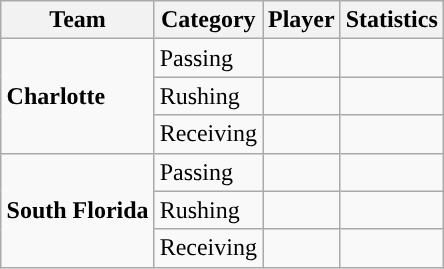<table class="wikitable" style="float: right;">
<tr>
<th>Team</th>
<th>Category</th>
<th>Player</th>
<th>Statistics</th>
</tr>
<tr>
<td rowspan=3><strong>Charlotte</strong></td>
<td>Passing</td>
<td></td>
<td></td>
</tr>
<tr>
<td>Rushing</td>
<td></td>
<td></td>
</tr>
<tr>
<td>Receiving</td>
<td></td>
<td></td>
</tr>
<tr>
<td rowspan=3><strong>South Florida</strong></td>
<td>Passing</td>
<td></td>
<td></td>
</tr>
<tr>
<td>Rushing</td>
<td></td>
<td></td>
</tr>
<tr>
<td>Receiving</td>
<td></td>
<td></td>
</tr>
</table>
